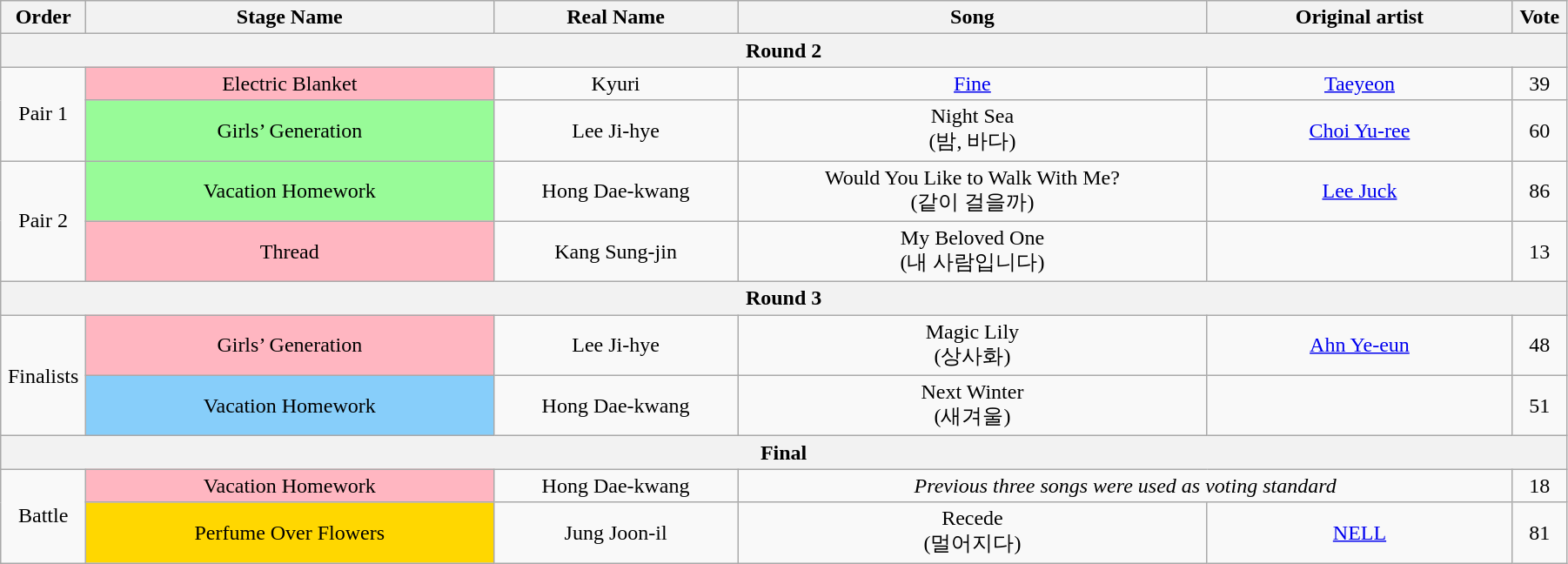<table class="wikitable" style="text-align:center; width:95%;">
<tr>
<th style="width:1%">Order</th>
<th style="width:20%;">Stage Name</th>
<th style="width:12%">Real Name</th>
<th style="width:23%;">Song</th>
<th style="width:15%;">Original artist</th>
<th style="width:1%;">Vote</th>
</tr>
<tr>
<th colspan=6>Round 2</th>
</tr>
<tr>
<td rowspan=2>Pair 1</td>
<td bgcolor="lightpink">Electric Blanket</td>
<td>Kyuri</td>
<td><a href='#'>Fine</a></td>
<td><a href='#'>Taeyeon</a></td>
<td>39</td>
</tr>
<tr>
<td bgcolor="palegreen">Girls’ Generation</td>
<td>Lee Ji-hye</td>
<td>Night Sea<br>(밤, 바다)</td>
<td><a href='#'>Choi Yu-ree</a></td>
<td>60</td>
</tr>
<tr>
<td rowspan=2>Pair 2</td>
<td bgcolor="palegreen">Vacation Homework</td>
<td>Hong Dae-kwang</td>
<td>Would You Like to Walk With Me?<br>(같이 걸을까)</td>
<td><a href='#'>Lee Juck</a></td>
<td>86</td>
</tr>
<tr>
<td bgcolor="lightpink">Thread</td>
<td>Kang Sung-jin</td>
<td>My Beloved One<br>(내 사람입니다)</td>
<td></td>
<td>13</td>
</tr>
<tr>
<th colspan=6>Round 3</th>
</tr>
<tr>
<td rowspan=2>Finalists</td>
<td bgcolor="lightpink">Girls’ Generation</td>
<td>Lee Ji-hye</td>
<td>Magic Lily<br>(상사화)</td>
<td><a href='#'>Ahn Ye-eun</a></td>
<td>48</td>
</tr>
<tr>
<td bgcolor="lightskyblue">Vacation Homework</td>
<td>Hong Dae-kwang</td>
<td>Next Winter<br>(새겨울)</td>
<td></td>
<td>51</td>
</tr>
<tr>
<th colspan=6>Final</th>
</tr>
<tr>
<td rowspan=2>Battle</td>
<td bgcolor="lightpink">Vacation Homework</td>
<td>Hong Dae-kwang</td>
<td colspan=2><em>Previous three songs were used as voting standard</em></td>
<td>18</td>
</tr>
<tr>
<td bgcolor="gold">Perfume Over Flowers</td>
<td>Jung Joon-il</td>
<td>Recede<br>(멀어지다)</td>
<td><a href='#'>NELL</a></td>
<td>81</td>
</tr>
</table>
